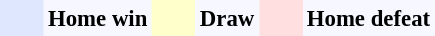<table bgcolor="#f7f8ff" cellpadding="3" cellspacing="0" border="0" style="font-size: 95%; border: gray solid 0px; border-collapse: collapse;text-align:center; font-weight:bold;">
<tr align="left">
<td width="23px" style="background:#DFE7FF;"></td>
<td>Home win</td>
<td width="23px" style="background:#FFFFCC;"></td>
<td>Draw</td>
<td width="23px" style="background:#FFDFDF;"></td>
<td>Home defeat</td>
</tr>
</table>
